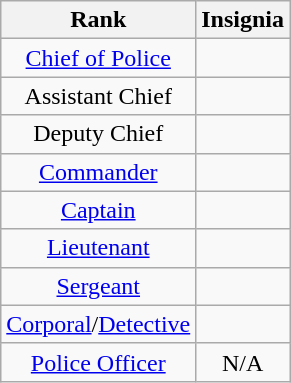<table class="wikitable">
<tr>
<th>Rank</th>
<th>Insignia</th>
</tr>
<tr>
<td style="text-align:center;"><a href='#'>Chief of Police</a></td>
<td style="text-align:center;"></td>
</tr>
<tr>
<td style="text-align:center;">Assistant Chief</td>
<td style="text-align:center;"></td>
</tr>
<tr>
<td style="text-align:center;">Deputy Chief</td>
<td style="text-align:center;"></td>
</tr>
<tr>
<td style="text-align:center;"><a href='#'>Commander</a></td>
<td style="text-align:center;"></td>
</tr>
<tr>
<td style="text-align:center;"><a href='#'>Captain</a></td>
<td style="text-align:center;"></td>
</tr>
<tr>
<td style="text-align:center;"><a href='#'>Lieutenant</a></td>
<td style="text-align:center;"></td>
</tr>
<tr>
<td style="text-align:center;"><a href='#'>Sergeant</a></td>
<td style="text-align:center;"></td>
</tr>
<tr>
<td style="text-align:center;"><a href='#'>Corporal</a>/<a href='#'>Detective</a></td>
<td style="text-align:center;"></td>
</tr>
<tr>
<td style="text-align:center;"><a href='#'>Police Officer</a></td>
<td style="text-align:center;">N/A</td>
</tr>
</table>
